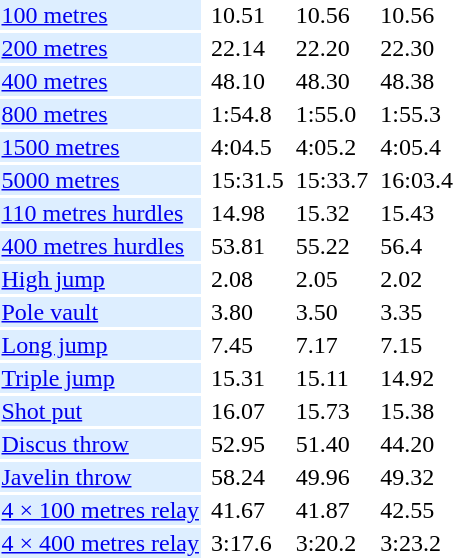<table>
<tr>
<td bgcolor = DDEEFF><a href='#'>100 metres</a></td>
<td></td>
<td>10.51</td>
<td></td>
<td>10.56</td>
<td></td>
<td>10.56</td>
</tr>
<tr>
<td bgcolor = DDEEFF><a href='#'>200 metres</a></td>
<td></td>
<td>22.14</td>
<td></td>
<td>22.20</td>
<td></td>
<td>22.30</td>
</tr>
<tr>
<td bgcolor = DDEEFF><a href='#'>400 metres</a></td>
<td></td>
<td>48.10</td>
<td></td>
<td>48.30</td>
<td></td>
<td>48.38</td>
</tr>
<tr>
<td bgcolor = DDEEFF><a href='#'>800 metres</a></td>
<td></td>
<td>1:54.8</td>
<td></td>
<td>1:55.0</td>
<td></td>
<td>1:55.3</td>
</tr>
<tr>
<td bgcolor = DDEEFF><a href='#'>1500 metres</a></td>
<td></td>
<td>4:04.5</td>
<td></td>
<td>4:05.2</td>
<td></td>
<td>4:05.4</td>
</tr>
<tr>
<td bgcolor = DDEEFF><a href='#'>5000 metres</a></td>
<td></td>
<td>15:31.5</td>
<td></td>
<td>15:33.7</td>
<td></td>
<td>16:03.4</td>
</tr>
<tr>
<td bgcolor = DDEEFF><a href='#'>110 metres hurdles</a></td>
<td></td>
<td>14.98</td>
<td></td>
<td>15.32</td>
<td></td>
<td>15.43</td>
</tr>
<tr>
<td bgcolor = DDEEFF><a href='#'>400 metres hurdles</a></td>
<td></td>
<td>53.81</td>
<td></td>
<td>55.22</td>
<td></td>
<td>56.4</td>
</tr>
<tr>
<td bgcolor = DDEEFF><a href='#'>High jump</a></td>
<td></td>
<td>2.08</td>
<td></td>
<td>2.05</td>
<td></td>
<td>2.02</td>
</tr>
<tr>
<td bgcolor = DDEEFF><a href='#'>Pole vault</a></td>
<td></td>
<td>3.80</td>
<td></td>
<td>3.50</td>
<td></td>
<td>3.35</td>
</tr>
<tr>
<td bgcolor = DDEEFF><a href='#'>Long jump</a></td>
<td></td>
<td>7.45</td>
<td></td>
<td>7.17</td>
<td></td>
<td>7.15</td>
</tr>
<tr>
<td bgcolor = DDEEFF><a href='#'>Triple jump</a></td>
<td></td>
<td>15.31</td>
<td></td>
<td>15.11</td>
<td></td>
<td>14.92</td>
</tr>
<tr>
<td bgcolor = DDEEFF><a href='#'>Shot put</a></td>
<td></td>
<td>16.07</td>
<td></td>
<td>15.73</td>
<td></td>
<td>15.38</td>
</tr>
<tr>
<td bgcolor = DDEEFF><a href='#'>Discus throw</a></td>
<td></td>
<td>52.95</td>
<td></td>
<td>51.40</td>
<td></td>
<td>44.20</td>
</tr>
<tr>
<td bgcolor = DDEEFF><a href='#'>Javelin throw</a></td>
<td></td>
<td>58.24</td>
<td></td>
<td>49.96</td>
<td></td>
<td>49.32</td>
</tr>
<tr>
<td bgcolor = DDEEFF><a href='#'>4 × 100 metres relay</a></td>
<td></td>
<td>41.67</td>
<td></td>
<td>41.87</td>
<td></td>
<td>42.55</td>
</tr>
<tr>
<td bgcolor = DDEEFF><a href='#'>4 × 400 metres relay</a></td>
<td></td>
<td>3:17.6</td>
<td></td>
<td>3:20.2</td>
<td></td>
<td>3:23.2</td>
</tr>
</table>
